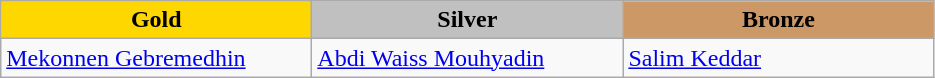<table class="wikitable" style="text-align:left">
<tr align="center">
<td width=200 bgcolor=gold><strong>Gold</strong></td>
<td width=200 bgcolor=silver><strong>Silver</strong></td>
<td width=200 bgcolor=CC9966><strong>Bronze</strong></td>
</tr>
<tr>
<td><a href='#'>Mekonnen Gebremedhin</a><br><em></em></td>
<td><a href='#'>Abdi Waiss Mouhyadin</a><br><em></em></td>
<td><a href='#'>Salim Keddar</a><br><em></em></td>
</tr>
</table>
